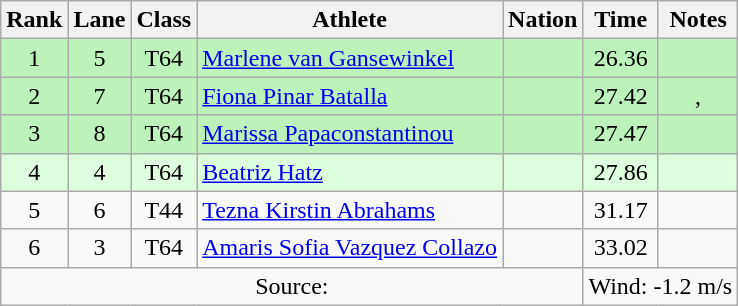<table class="wikitable sortable" style="text-align:center;">
<tr>
<th scope="col">Rank</th>
<th scope="col">Lane</th>
<th scope="col">Class</th>
<th scope="col">Athlete</th>
<th scope="col">Nation</th>
<th scope="col">Time</th>
<th scope="col">Notes</th>
</tr>
<tr bgcolor=bbf3bb>
<td>1</td>
<td>5</td>
<td>T64</td>
<td align=left><a href='#'>Marlene van Gansewinkel</a></td>
<td align=left></td>
<td>26.36</td>
<td></td>
</tr>
<tr bgcolor=bbf3bb>
<td>2</td>
<td>7</td>
<td>T64</td>
<td align=left><a href='#'>Fiona Pinar Batalla</a></td>
<td align=left></td>
<td>27.42</td>
<td>, </td>
</tr>
<tr bgcolor=bbf3bb>
<td>3</td>
<td>8</td>
<td>T64</td>
<td align=left><a href='#'>Marissa Papaconstantinou</a></td>
<td align=left></td>
<td>27.47</td>
<td></td>
</tr>
<tr bgcolor=ddffdd>
<td>4</td>
<td>4</td>
<td>T64</td>
<td align=left><a href='#'>Beatriz Hatz</a></td>
<td align=left></td>
<td>27.86</td>
<td></td>
</tr>
<tr>
<td>5</td>
<td>6</td>
<td>T44</td>
<td align=left><a href='#'>Tezna Kirstin Abrahams</a></td>
<td align=left></td>
<td>31.17</td>
<td></td>
</tr>
<tr>
<td>6</td>
<td>3</td>
<td>T64</td>
<td align=left><a href='#'>Amaris Sofia Vazquez Collazo</a></td>
<td align=left></td>
<td>33.02</td>
<td></td>
</tr>
<tr class="sortbottom">
<td colspan=5>Source:</td>
<td colspan="2" style="text-align:left;">Wind: -1.2 m/s</td>
</tr>
</table>
